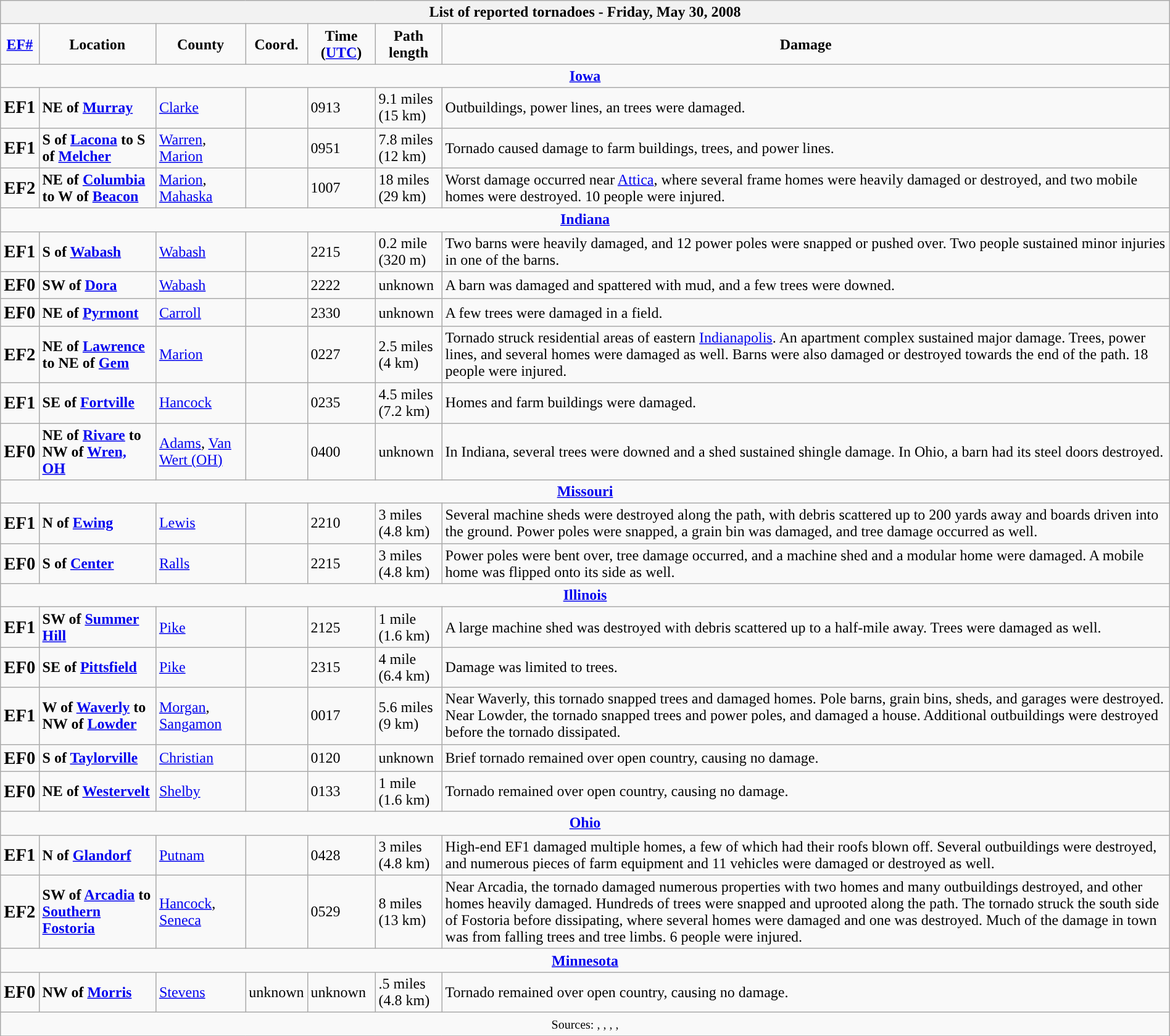<table class="wikitable collapsible" width="100%">
<tr>
<th colspan="7">List of reported tornadoes - Friday, May 30, 2008</th>
</tr>
<tr style="text-align:center;">
<td><strong><a href='#'>EF#</a></strong></td>
<td><strong>Location</strong></td>
<td><strong>County</strong></td>
<td><strong>Coord.</strong></td>
<td><strong>Time (<a href='#'>UTC</a>)</strong></td>
<td><strong>Path length</strong></td>
<td><strong>Damage</strong></td>
</tr>
<tr>
<td colspan="7" align=center><strong><a href='#'>Iowa</a></strong></td>
</tr>
<tr>
<td><big><strong>EF1</strong></big></td>
<td><strong>NE of <a href='#'>Murray</a></strong></td>
<td><a href='#'>Clarke</a></td>
<td></td>
<td>0913</td>
<td>9.1 miles<br>(15 km)</td>
<td>Outbuildings, power lines, an trees were damaged.</td>
</tr>
<tr>
<td><big><strong>EF1</strong></big></td>
<td><strong>S of <a href='#'>Lacona</a> to S of <a href='#'>Melcher</a></strong></td>
<td><a href='#'>Warren</a>, <a href='#'>Marion</a></td>
<td></td>
<td>0951</td>
<td>7.8 miles<br>(12 km)</td>
<td>Tornado caused damage to farm buildings, trees, and power lines.</td>
</tr>
<tr>
<td><big><strong>EF2</strong></big></td>
<td><strong>NE of <a href='#'>Columbia</a> to W of <a href='#'>Beacon</a></strong></td>
<td><a href='#'>Marion</a>, <a href='#'>Mahaska</a></td>
<td></td>
<td>1007</td>
<td>18 miles<br>(29 km)</td>
<td>Worst damage occurred near <a href='#'>Attica</a>, where several frame homes were heavily damaged or destroyed, and two mobile homes were destroyed. 10 people were injured.</td>
</tr>
<tr>
<td colspan="7" align=center><strong><a href='#'>Indiana</a></strong></td>
</tr>
<tr>
<td><big><strong>EF1</strong></big></td>
<td><strong>S of <a href='#'>Wabash</a></strong></td>
<td><a href='#'>Wabash</a></td>
<td></td>
<td>2215</td>
<td>0.2 mile<br>(320 m)</td>
<td>Two barns were heavily damaged, and 12 power poles were snapped or pushed over. Two people sustained minor injuries in one of the barns.</td>
</tr>
<tr>
<td><big><strong>EF0</strong></big></td>
<td><strong>SW of <a href='#'>Dora</a></strong></td>
<td><a href='#'>Wabash</a></td>
<td></td>
<td>2222</td>
<td>unknown</td>
<td>A barn was damaged and spattered with mud, and a few trees were downed.</td>
</tr>
<tr>
<td><big><strong>EF0</strong></big></td>
<td><strong>NE of <a href='#'>Pyrmont</a></strong></td>
<td><a href='#'>Carroll</a></td>
<td></td>
<td>2330</td>
<td>unknown</td>
<td>A few trees were damaged in a field.</td>
</tr>
<tr>
<td><big><strong>EF2</strong></big></td>
<td><strong>NE of <a href='#'>Lawrence</a> to NE of <a href='#'>Gem</a></strong></td>
<td><a href='#'>Marion</a></td>
<td></td>
<td>0227</td>
<td>2.5 miles<br>(4 km)</td>
<td>Tornado struck residential areas of eastern <a href='#'>Indianapolis</a>. An apartment complex sustained major damage. Trees, power lines, and several homes were damaged as well. Barns were also damaged or destroyed towards the end of the path. 18 people were injured.</td>
</tr>
<tr>
<td><big><strong>EF1</strong></big></td>
<td><strong>SE of <a href='#'>Fortville</a></strong></td>
<td><a href='#'>Hancock</a></td>
<td></td>
<td>0235</td>
<td>4.5 miles<br>(7.2 km)</td>
<td>Homes and farm buildings were damaged.</td>
</tr>
<tr>
<td><big><strong>EF0</strong></big></td>
<td><strong>NE of <a href='#'>Rivare</a> to NW of <a href='#'>Wren, OH</a></strong></td>
<td><a href='#'>Adams</a>, <a href='#'>Van Wert (OH)</a></td>
<td></td>
<td>0400</td>
<td>unknown</td>
<td>In Indiana, several trees were downed and a shed sustained shingle damage. In Ohio, a barn had its steel doors destroyed.</td>
</tr>
<tr>
<td colspan="7" align=center><strong><a href='#'>Missouri</a></strong></td>
</tr>
<tr>
<td><big><strong>EF1</strong></big></td>
<td><strong>N of <a href='#'>Ewing</a></strong></td>
<td><a href='#'>Lewis</a></td>
<td></td>
<td>2210</td>
<td>3 miles <br> (4.8 km)</td>
<td>Several machine sheds were destroyed along the path, with debris scattered up to 200 yards away and boards driven into the ground. Power poles were snapped, a grain bin was damaged, and tree damage occurred as well.</td>
</tr>
<tr>
<td><big><strong>EF0</strong></big></td>
<td><strong> S of <a href='#'>Center</a></strong></td>
<td><a href='#'>Ralls</a></td>
<td></td>
<td>2215</td>
<td>3 miles<br>(4.8 km)</td>
<td>Power poles were bent over, tree damage occurred, and a machine shed and a modular home were damaged. A mobile home was flipped onto its side as well.</td>
</tr>
<tr>
<td colspan="7" align=center><strong><a href='#'>Illinois</a></strong></td>
</tr>
<tr>
<td><big><strong>EF1</strong></big></td>
<td><strong>SW of <a href='#'>Summer Hill</a></strong></td>
<td><a href='#'>Pike</a></td>
<td></td>
<td>2125</td>
<td>1 mile<br>(1.6 km)</td>
<td>A large machine shed was destroyed with debris scattered up to a half-mile away. Trees were damaged as well.</td>
</tr>
<tr>
<td><big><strong>EF0</strong></big></td>
<td><strong>SE of <a href='#'>Pittsfield</a></strong></td>
<td><a href='#'>Pike</a></td>
<td></td>
<td>2315</td>
<td>4 mile<br>(6.4 km)</td>
<td>Damage was limited to trees.</td>
</tr>
<tr>
<td><big><strong>EF1</strong></big></td>
<td><strong>W of <a href='#'>Waverly</a> to NW of <a href='#'>Lowder</a></strong></td>
<td><a href='#'>Morgan</a>, <a href='#'>Sangamon</a></td>
<td></td>
<td>0017</td>
<td>5.6 miles<br>(9 km)</td>
<td>Near Waverly, this tornado snapped trees and damaged homes. Pole barns, grain bins, sheds, and garages were destroyed. Near Lowder, the tornado snapped trees and power poles, and damaged a house. Additional outbuildings were destroyed before the tornado dissipated.</td>
</tr>
<tr>
<td><big><strong>EF0</strong></big></td>
<td><strong>S of <a href='#'>Taylorville</a></strong></td>
<td><a href='#'>Christian</a></td>
<td></td>
<td>0120</td>
<td>unknown</td>
<td>Brief tornado remained over open country, causing no damage.</td>
</tr>
<tr>
<td><big><strong>EF0</strong></big></td>
<td><strong>NE of <a href='#'>Westervelt</a></strong></td>
<td><a href='#'>Shelby</a></td>
<td></td>
<td>0133</td>
<td>1 mile <br> (1.6 km)</td>
<td>Tornado remained over open country, causing no damage.</td>
</tr>
<tr>
<td colspan="7" align=center><strong><a href='#'>Ohio</a></strong></td>
</tr>
<tr>
<td><big><strong>EF1</strong></big></td>
<td><strong>N of <a href='#'>Glandorf</a></strong></td>
<td><a href='#'>Putnam</a></td>
<td></td>
<td>0428</td>
<td>3 miles <br> (4.8 km)</td>
<td>High-end EF1 damaged multiple homes, a few of which had their roofs blown off. Several outbuildings were destroyed, and numerous pieces of farm equipment and 11 vehicles were damaged or destroyed as well.</td>
</tr>
<tr>
<td><big><strong>EF2</strong></big></td>
<td><strong>SW of <a href='#'>Arcadia</a> to <a href='#'>Southern Fostoria</a></strong></td>
<td><a href='#'>Hancock</a>, <a href='#'>Seneca</a></td>
<td></td>
<td>0529</td>
<td>8 miles<br>(13 km)</td>
<td>Near Arcadia, the tornado damaged numerous properties with two homes and many outbuildings destroyed, and other homes heavily damaged. Hundreds of trees were snapped and uprooted along the path. The tornado struck the south side of Fostoria before dissipating, where several homes were damaged and one was destroyed. Much of the damage in town was from falling trees and tree limbs. 6 people were injured.</td>
</tr>
<tr>
<td colspan="7" align=center><strong><a href='#'>Minnesota</a></strong></td>
</tr>
<tr>
<td><big><strong>EF0</strong></big></td>
<td><strong>NW of <a href='#'>Morris</a></strong></td>
<td><a href='#'>Stevens</a></td>
<td>unknown</td>
<td>unknown</td>
<td>.5 miles <br> (4.8 km)</td>
<td>Tornado remained over open country, causing no damage.</td>
</tr>
<tr>
<td colspan="7" align=center><small>Sources: , , , , </small></td>
</tr>
<tr>
</tr>
</table>
